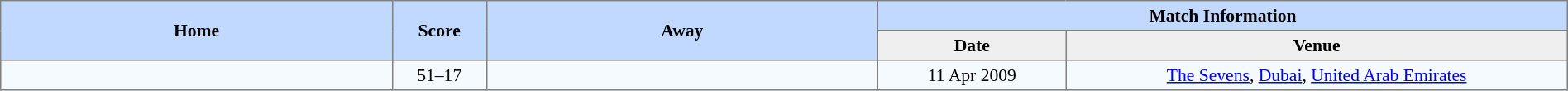<table border=1 style="border-collapse:collapse; font-size:90%; text-align:center;" cellpadding=3 cellspacing=0 width=100%>
<tr bgcolor=#C1D8FF>
<th rowspan=2 width=25%>Home</th>
<th rowspan=2 width=6%>Score</th>
<th rowspan=2 width=25%>Away</th>
<th colspan=6>Match Information</th>
</tr>
<tr bgcolor=#EFEFEF>
<th width=12%>Date</th>
<th width=32%>Venue</th>
</tr>
<tr bgcolor=#F5FAFF>
<td align=right></td>
<td>51–17</td>
<td align=left></td>
<td>11 Apr 2009</td>
<td><a href='#'>The Sevens</a>, <a href='#'>Dubai</a>, <a href='#'>United Arab Emirates</a></td>
</tr>
</table>
